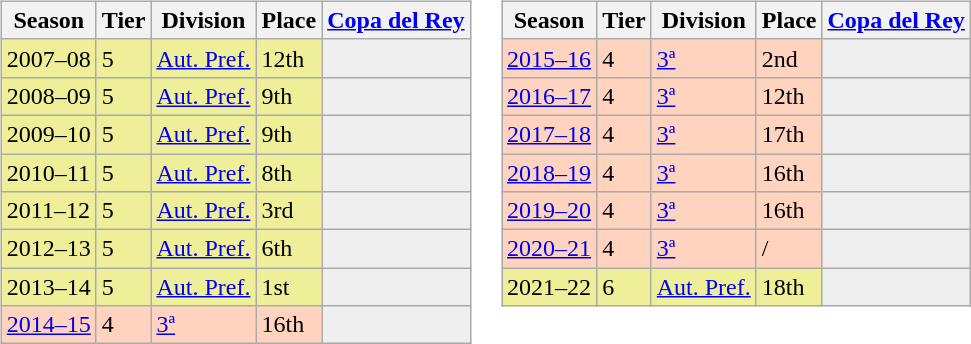<table>
<tr>
<td valign="top" width=0%><br><table class="wikitable">
<tr style="background:#f0f6fa;">
<th>Season</th>
<th>Tier</th>
<th>Division</th>
<th>Place</th>
<th><a href='#'>Copa del Rey</a></th>
</tr>
<tr>
<td style="background:#EFEF99;">2007–08</td>
<td style="background:#EFEF99;">5</td>
<td style="background:#EFEF99;"><a href='#'>Aut. Pref.</a></td>
<td style="background:#EFEF99;">12th</td>
<th style="background:#efefef;"></th>
</tr>
<tr>
<td style="background:#EFEF99;">2008–09</td>
<td style="background:#EFEF99;">5</td>
<td style="background:#EFEF99;"><a href='#'>Aut. Pref.</a></td>
<td style="background:#EFEF99;">9th</td>
<th style="background:#efefef;"></th>
</tr>
<tr>
<td style="background:#EFEF99;">2009–10</td>
<td style="background:#EFEF99;">5</td>
<td style="background:#EFEF99;"><a href='#'>Aut. Pref.</a></td>
<td style="background:#EFEF99;">9th</td>
<th style="background:#efefef;"></th>
</tr>
<tr>
<td style="background:#EFEF99;">2010–11</td>
<td style="background:#EFEF99;">5</td>
<td style="background:#EFEF99;"><a href='#'>Aut. Pref.</a></td>
<td style="background:#EFEF99;">8th</td>
<th style="background:#efefef;"></th>
</tr>
<tr>
<td style="background:#EFEF99;">2011–12</td>
<td style="background:#EFEF99;">5</td>
<td style="background:#EFEF99;"><a href='#'>Aut. Pref.</a></td>
<td style="background:#EFEF99;">3rd</td>
<th style="background:#efefef;"></th>
</tr>
<tr>
<td style="background:#EFEF99;">2012–13</td>
<td style="background:#EFEF99;">5</td>
<td style="background:#EFEF99;"><a href='#'>Aut. Pref.</a></td>
<td style="background:#EFEF99;">6th</td>
<th style="background:#efefef;"></th>
</tr>
<tr>
<td style="background:#EFEF99;">2013–14</td>
<td style="background:#EFEF99;">5</td>
<td style="background:#EFEF99;"><a href='#'>Aut. Pref.</a></td>
<td style="background:#EFEF99;">1st</td>
<th style="background:#efefef;"></th>
</tr>
<tr>
<td style="background:#FFD3BD;"><a href='#'>2014–15</a></td>
<td style="background:#FFD3BD;">4</td>
<td style="background:#FFD3BD;"><a href='#'>3ª</a></td>
<td style="background:#FFD3BD;">16th</td>
<td style="background:#efefef;"></td>
</tr>
</table>
</td>
<td valign="top" width=0%><br><table class="wikitable">
<tr style="background:#f0f6fa;">
<th>Season</th>
<th>Tier</th>
<th>Division</th>
<th>Place</th>
<th><a href='#'>Copa del Rey</a></th>
</tr>
<tr>
<td style="background:#FFD3BD;"><a href='#'>2015–16</a></td>
<td style="background:#FFD3BD;">4</td>
<td style="background:#FFD3BD;"><a href='#'>3ª</a></td>
<td style="background:#FFD3BD;">2nd</td>
<td style="background:#efefef;"></td>
</tr>
<tr>
<td style="background:#FFD3BD;"><a href='#'>2016–17</a></td>
<td style="background:#FFD3BD;">4</td>
<td style="background:#FFD3BD;"><a href='#'>3ª</a></td>
<td style="background:#FFD3BD;">12th</td>
<td style="background:#efefef;"></td>
</tr>
<tr>
<td style="background:#FFD3BD;"><a href='#'>2017–18</a></td>
<td style="background:#FFD3BD;">4</td>
<td style="background:#FFD3BD;"><a href='#'>3ª</a></td>
<td style="background:#FFD3BD;">17th</td>
<td style="background:#efefef;"></td>
</tr>
<tr>
<td style="background:#FFD3BD;"><a href='#'>2018–19</a></td>
<td style="background:#FFD3BD;">4</td>
<td style="background:#FFD3BD;"><a href='#'>3ª</a></td>
<td style="background:#FFD3BD;">16th</td>
<td style="background:#efefef;"></td>
</tr>
<tr>
<td style="background:#FFD3BD;"><a href='#'>2019–20</a></td>
<td style="background:#FFD3BD;">4</td>
<td style="background:#FFD3BD;"><a href='#'>3ª</a></td>
<td style="background:#FFD3BD;">16th</td>
<td style="background:#efefef;"></td>
</tr>
<tr>
<td style="background:#FFD3BD;"><a href='#'>2020–21</a></td>
<td style="background:#FFD3BD;">4</td>
<td style="background:#FFD3BD;"><a href='#'>3ª</a></td>
<td style="background:#FFD3BD;"> / </td>
<td style="background:#efefef;"></td>
</tr>
<tr>
<td style="background:#EFEF99;">2021–22</td>
<td style="background:#EFEF99;">6</td>
<td style="background:#EFEF99;"><a href='#'>Aut. Pref.</a></td>
<td style="background:#EFEF99;">18th</td>
<th style="background:#efefef;"></th>
</tr>
</table>
</td>
</tr>
</table>
